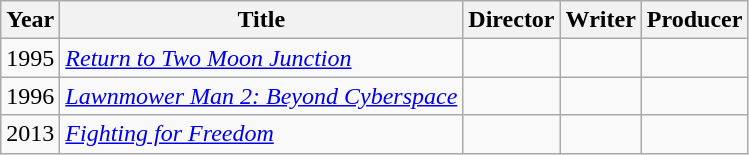<table class="wikitable">
<tr>
<th>Year</th>
<th>Title</th>
<th>Director</th>
<th>Writer</th>
<th>Producer</th>
</tr>
<tr>
<td>1995</td>
<td><em><a href='#'>Return to Two Moon Junction</a></em></td>
<td></td>
<td></td>
<td></td>
</tr>
<tr>
<td>1996</td>
<td><em><a href='#'>Lawnmower Man 2: Beyond Cyberspace</a></em></td>
<td></td>
<td></td>
<td></td>
</tr>
<tr>
<td>2013</td>
<td><em><a href='#'>Fighting for Freedom</a></em></td>
<td></td>
<td></td>
<td></td>
</tr>
</table>
